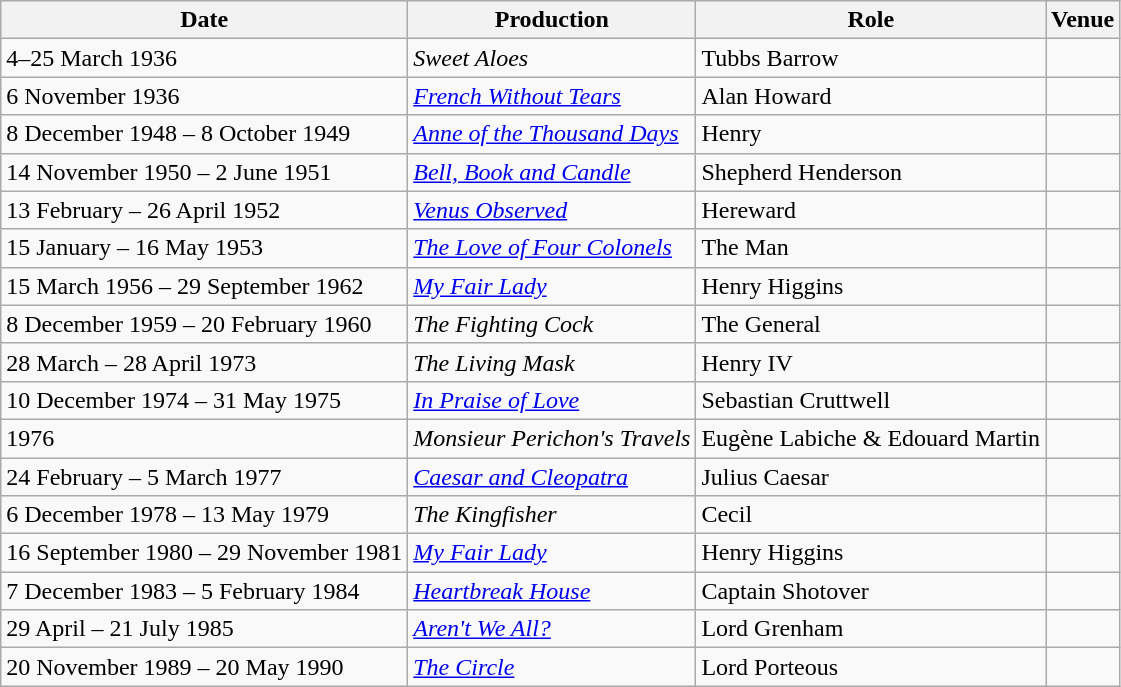<table class="wikitable sortable">
<tr>
<th>Date</th>
<th>Production</th>
<th>Role</th>
<th class="unsortable">Venue</th>
</tr>
<tr>
<td>4–25 March 1936</td>
<td><em>Sweet Aloes</em></td>
<td>Tubbs Barrow</td>
<td></td>
</tr>
<tr>
<td>6 November 1936</td>
<td><em><a href='#'>French Without Tears</a></em></td>
<td>Alan Howard</td>
<td></td>
</tr>
<tr>
<td>8 December 1948 – 8 October 1949</td>
<td><em><a href='#'>Anne of the Thousand Days</a></em></td>
<td>Henry</td>
<td></td>
</tr>
<tr>
<td>14 November 1950 – 2 June 1951</td>
<td><em><a href='#'>Bell, Book and Candle</a></em></td>
<td>Shepherd Henderson</td>
<td></td>
</tr>
<tr>
<td>13 February – 26 April 1952</td>
<td><em><a href='#'>Venus Observed</a></em></td>
<td>Hereward</td>
<td></td>
</tr>
<tr>
<td>15 January – 16 May 1953</td>
<td><em><a href='#'>The Love of Four Colonels</a></em></td>
<td>The Man</td>
<td></td>
</tr>
<tr>
<td>15 March 1956 – 29 September 1962</td>
<td><em><a href='#'>My Fair Lady</a></em></td>
<td>Henry Higgins</td>
<td></td>
</tr>
<tr>
<td>8 December 1959 – 20 February 1960</td>
<td><em>The Fighting Cock</em></td>
<td>The General</td>
<td></td>
</tr>
<tr>
<td>28 March – 28 April 1973</td>
<td><em>The Living Mask</em></td>
<td>Henry IV</td>
<td></td>
</tr>
<tr>
<td>10 December 1974 – 31 May 1975</td>
<td><em><a href='#'>In Praise of Love</a></em></td>
<td>Sebastian Cruttwell</td>
<td></td>
</tr>
<tr>
<td>1976</td>
<td><em>Monsieur Perichon's Travels</em></td>
<td>Eugène Labiche & Edouard Martin</td>
<td></td>
</tr>
<tr>
<td>24 February – 5 March 1977</td>
<td><em><a href='#'>Caesar and Cleopatra</a></em></td>
<td>Julius Caesar</td>
<td></td>
</tr>
<tr>
<td>6 December 1978 – 13 May 1979</td>
<td><em>The Kingfisher</em></td>
<td>Cecil</td>
<td></td>
</tr>
<tr>
<td>16 September 1980 – 29 November 1981</td>
<td><em><a href='#'>My Fair Lady</a></em></td>
<td>Henry Higgins</td>
<td></td>
</tr>
<tr>
<td>7 December 1983 – 5 February 1984</td>
<td><em><a href='#'>Heartbreak House</a></em></td>
<td>Captain Shotover</td>
<td></td>
</tr>
<tr>
<td>29 April – 21 July 1985</td>
<td><em><a href='#'>Aren't We All?</a></em></td>
<td>Lord Grenham</td>
<td></td>
</tr>
<tr>
<td>20 November 1989 – 20 May 1990</td>
<td><em><a href='#'>The Circle</a></em></td>
<td>Lord Porteous</td>
<td></td>
</tr>
</table>
